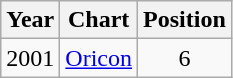<table class="wikitable">
<tr>
<th align="left">Year</th>
<th align="left">Chart</th>
<th align="center">Position</th>
</tr>
<tr>
<td align="left">2001</td>
<td align="left"><a href='#'>Oricon</a></td>
<td align="center">6</td>
</tr>
</table>
